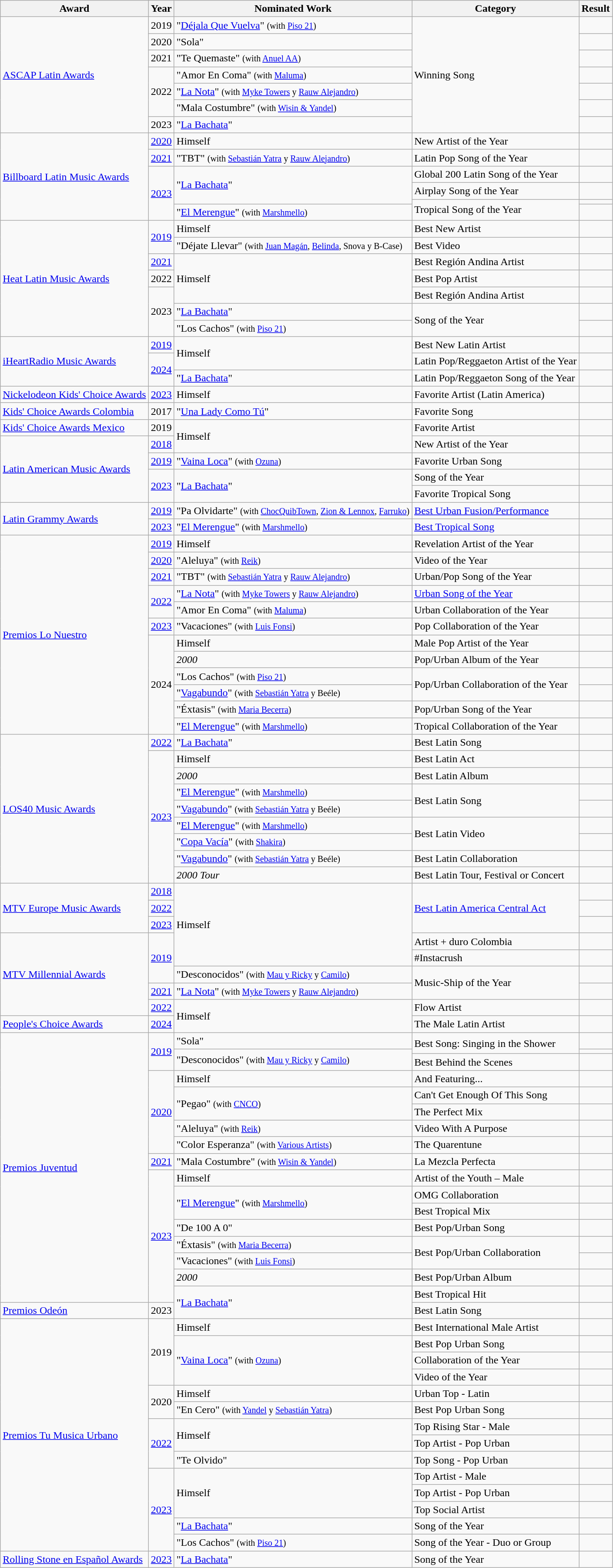<table class="wikitable plainrowheaders">
<tr>
<th scope="col">Award</th>
<th scope="col">Year</th>
<th scope="col">Nominated Work</th>
<th scope="col">Category</th>
<th scope="col">Result</th>
</tr>
<tr>
<td rowspan="7"><a href='#'>ASCAP Latin Awards</a></td>
<td>2019</td>
<td>"<a href='#'>Déjala Que Vuelva</a>" <small>(with <a href='#'>Piso 21</a>)</small></td>
<td rowspan="7">Winning Song</td>
<td></td>
</tr>
<tr>
<td>2020</td>
<td>"Sola"</td>
<td></td>
</tr>
<tr>
<td>2021</td>
<td>"Te Quemaste" <small>(with <a href='#'>Anuel AA</a>)</small></td>
<td></td>
</tr>
<tr>
<td rowspan="3">2022</td>
<td>"Amor En Coma" <small>(with <a href='#'>Maluma</a>)</small></td>
<td></td>
</tr>
<tr>
<td>"<a href='#'>La Nota</a>" <small>(with <a href='#'>Myke Towers</a> y <a href='#'>Rauw Alejandro</a>)</small></td>
<td></td>
</tr>
<tr>
<td>"Mala Costumbre" <small>(with <a href='#'>Wisin & Yandel</a>)</small></td>
<td></td>
</tr>
<tr>
<td>2023</td>
<td>"<a href='#'>La Bachata</a>"</td>
<td></td>
</tr>
<tr>
<td rowspan="6"><a href='#'>Billboard Latin Music Awards</a></td>
<td><a href='#'>2020</a></td>
<td>Himself</td>
<td>New Artist of the Year</td>
<td></td>
</tr>
<tr>
<td><a href='#'>2021</a></td>
<td>"TBT" <small>(with <a href='#'>Sebastián Yatra</a> y <a href='#'>Rauw Alejandro</a>)</small></td>
<td>Latin Pop Song of the Year</td>
<td></td>
</tr>
<tr>
<td rowspan="4"><a href='#'>2023</a></td>
<td rowspan="3">"<a href='#'>La Bachata</a>"</td>
<td>Global 200 Latin Song of the Year</td>
<td></td>
</tr>
<tr>
<td>Airplay Song of the Year</td>
<td></td>
</tr>
<tr>
<td rowspan="2">Tropical Song of the Year</td>
<td></td>
</tr>
<tr>
<td>"<a href='#'>El Merengue</a>" <small>(with <a href='#'>Marshmello</a>)</small></td>
<td></td>
</tr>
<tr>
<td rowspan="7"><a href='#'>Heat Latin Music Awards</a></td>
<td rowspan="2"><a href='#'>2019</a></td>
<td>Himself</td>
<td>Best New Artist</td>
<td></td>
</tr>
<tr>
<td>"Déjate Llevar" <small>(with <a href='#'>Juan Magán</a>, <a href='#'>Belinda</a>, Snova y B-Case)</small></td>
<td>Best Video</td>
<td></td>
</tr>
<tr>
<td><a href='#'>2021</a></td>
<td rowspan="3">Himself</td>
<td>Best Región Andina Artist</td>
<td></td>
</tr>
<tr>
<td>2022</td>
<td>Best Pop Artist</td>
<td></td>
</tr>
<tr>
<td rowspan="3">2023</td>
<td>Best Región Andina Artist</td>
<td></td>
</tr>
<tr>
<td>"<a href='#'>La Bachata</a>"</td>
<td rowspan="2">Song of the Year</td>
<td></td>
</tr>
<tr>
<td>"Los Cachos" <small>(with <a href='#'>Piso 21</a>)</small></td>
<td></td>
</tr>
<tr>
<td rowspan="3"><a href='#'>iHeartRadio Music Awards</a></td>
<td><a href='#'>2019</a></td>
<td rowspan="2">Himself</td>
<td>Best New Latin Artist</td>
<td></td>
</tr>
<tr>
<td rowspan="2"><a href='#'>2024</a></td>
<td>Latin Pop/Reggaeton Artist of the Year</td>
<td></td>
</tr>
<tr>
<td>"<a href='#'>La Bachata</a>"</td>
<td>Latin Pop/Reggaeton Song of the Year</td>
<td></td>
</tr>
<tr>
<td><a href='#'>Nickelodeon Kids' Choice Awards</a></td>
<td><a href='#'>2023</a></td>
<td>Himself</td>
<td>Favorite Artist (Latin America)</td>
<td></td>
</tr>
<tr>
<td><a href='#'>Kids' Choice Awards Colombia</a></td>
<td>2017</td>
<td>"<a href='#'>Una Lady Como Tú</a>"</td>
<td>Favorite Song</td>
<td></td>
</tr>
<tr>
<td><a href='#'>Kids' Choice Awards Mexico</a></td>
<td>2019</td>
<td rowspan="2">Himself</td>
<td>Favorite Artist</td>
<td></td>
</tr>
<tr>
<td rowspan="4"><a href='#'>Latin American Music Awards</a></td>
<td><a href='#'>2018</a></td>
<td>New Artist of the Year</td>
<td></td>
</tr>
<tr>
<td><a href='#'>2019</a></td>
<td>"<a href='#'>Vaina Loca</a>" <small>(with <a href='#'>Ozuna</a>)</small></td>
<td>Favorite Urban Song</td>
<td></td>
</tr>
<tr>
<td rowspan="2"><a href='#'>2023</a></td>
<td rowspan="2">"<a href='#'>La Bachata</a>"</td>
<td>Song of the Year</td>
<td></td>
</tr>
<tr>
<td>Favorite Tropical Song</td>
<td></td>
</tr>
<tr>
<td rowspan="2"><a href='#'>Latin Grammy Awards</a></td>
<td><a href='#'>2019</a></td>
<td>"Pa Olvidarte" <small>(with <a href='#'>ChocQuibTown</a>, <a href='#'>Zion & Lennox</a>, <a href='#'>Farruko</a>)</small></td>
<td><a href='#'>Best Urban Fusion/Performance</a></td>
<td></td>
</tr>
<tr>
<td><a href='#'>2023</a></td>
<td>"<a href='#'>El Merengue</a>" <small>(with <a href='#'>Marshmello</a>)</small></td>
<td><a href='#'>Best Tropical Song</a></td>
<td></td>
</tr>
<tr>
<td rowspan="12"><a href='#'>Premios Lo Nuestro</a></td>
<td><a href='#'>2019</a></td>
<td>Himself</td>
<td>Revelation Artist of the Year</td>
<td></td>
</tr>
<tr>
<td><a href='#'>2020</a></td>
<td>"Aleluya" <small>(with <a href='#'>Reik</a>)</small></td>
<td>Video of the Year</td>
<td></td>
</tr>
<tr>
<td><a href='#'>2021</a></td>
<td>"TBT" <small>(with <a href='#'>Sebastián Yatra</a> y <a href='#'>Rauw Alejandro</a>)</small></td>
<td>Urban/Pop Song of the Year</td>
<td></td>
</tr>
<tr>
<td rowspan="2"><a href='#'>2022</a></td>
<td>"<a href='#'>La Nota</a>" <small>(with <a href='#'>Myke Towers</a> y <a href='#'>Rauw Alejandro</a>)</small></td>
<td><a href='#'>Urban Song of the Year</a></td>
<td></td>
</tr>
<tr>
<td>"Amor En Coma" <small>(with <a href='#'>Maluma</a>)</small></td>
<td>Urban Collaboration of the Year</td>
<td></td>
</tr>
<tr>
<td><a href='#'>2023</a></td>
<td>"Vacaciones" <small>(with <a href='#'>Luis Fonsi</a>)</small></td>
<td>Pop Collaboration of the Year</td>
<td></td>
</tr>
<tr>
<td rowspan="6">2024</td>
<td>Himself</td>
<td>Male Pop Artist of the Year</td>
<td></td>
</tr>
<tr>
<td><em>2000</em></td>
<td>Pop/Urban Album of the Year</td>
<td></td>
</tr>
<tr>
<td>"Los Cachos" <small>(with <a href='#'>Piso 21</a>)</small></td>
<td rowspan="2">Pop/Urban Collaboration of the Year</td>
<td></td>
</tr>
<tr>
<td>"<a href='#'>Vagabundo</a>" <small>(with <a href='#'>Sebastián Yatra</a> y Beéle)</small></td>
<td></td>
</tr>
<tr>
<td>"Éxtasis" <small>(with <a href='#'>Maria Becerra</a>)</small></td>
<td>Pop/Urban Song of the Year</td>
<td></td>
</tr>
<tr>
<td>"<a href='#'>El Merengue</a>" <small>(with <a href='#'>Marshmello</a>)</small></td>
<td>Tropical Collaboration of the Year</td>
<td></td>
</tr>
<tr>
<td rowspan="9"><a href='#'>LOS40 Music Awards</a></td>
<td><a href='#'>2022</a></td>
<td>"<a href='#'>La Bachata</a>"</td>
<td>Best Latin Song</td>
<td></td>
</tr>
<tr>
<td rowspan="8"><a href='#'>2023</a></td>
<td>Himself</td>
<td>Best Latin Act</td>
<td></td>
</tr>
<tr>
<td><em>2000</em></td>
<td>Best Latin Album</td>
<td></td>
</tr>
<tr>
<td>"<a href='#'>El Merengue</a>" <small>(with <a href='#'>Marshmello</a>)</small></td>
<td rowspan="2">Best Latin Song</td>
<td></td>
</tr>
<tr>
<td>"<a href='#'>Vagabundo</a>" <small>(with <a href='#'>Sebastián Yatra</a> y Beéle)</small></td>
<td></td>
</tr>
<tr>
<td>"<a href='#'>El Merengue</a>" <small>(with <a href='#'>Marshmello</a>)</small></td>
<td rowspan="2">Best Latin Video</td>
<td></td>
</tr>
<tr>
<td>"<a href='#'>Copa Vacía</a>" <small>(with <a href='#'>Shakira</a>)</small></td>
<td></td>
</tr>
<tr>
<td>"<a href='#'>Vagabundo</a>" <small>(with <a href='#'>Sebastián Yatra</a> y Beéle)</small></td>
<td>Best Latin Collaboration</td>
<td></td>
</tr>
<tr>
<td><em>2000 Tour</em></td>
<td>Best Latin Tour, Festival or Concert</td>
<td></td>
</tr>
<tr>
<td rowspan="3"><a href='#'>MTV Europe Music Awards</a></td>
<td><a href='#'>2018</a></td>
<td rowspan="5">Himself</td>
<td rowspan="3"><a href='#'>Best Latin America Central Act</a></td>
<td></td>
</tr>
<tr>
<td><a href='#'>2022</a></td>
<td></td>
</tr>
<tr>
<td><a href='#'>2023</a></td>
<td></td>
</tr>
<tr>
<td rowspan="5"><a href='#'>MTV Millennial Awards</a></td>
<td rowspan="3"><a href='#'>2019</a></td>
<td>Artist + duro Colombia</td>
<td></td>
</tr>
<tr>
<td>#Instacrush</td>
<td></td>
</tr>
<tr>
<td>"Desconocidos" <small>(with <a href='#'>Mau y Ricky</a> y <a href='#'>Camilo</a>)</small></td>
<td rowspan="2">Music-Ship of the Year</td>
<td></td>
</tr>
<tr>
<td><a href='#'>2021</a></td>
<td>"<a href='#'>La Nota</a>" <small>(with <a href='#'>Myke Towers</a> y <a href='#'>Rauw Alejandro</a>)</small></td>
<td></td>
</tr>
<tr>
<td><a href='#'>2022</a></td>
<td rowspan="2">Himself</td>
<td>Flow Artist</td>
<td></td>
</tr>
<tr>
<td><a href='#'>People's Choice Awards</a></td>
<td><a href='#'>2024</a></td>
<td>The Male Latin Artist</td>
<td></td>
</tr>
<tr>
<td rowspan="17"><a href='#'>Premios Juventud</a></td>
<td rowspan="3"><a href='#'>2019</a></td>
<td>"Sola"</td>
<td rowspan="2">Best Song: Singing in the Shower</td>
<td></td>
</tr>
<tr>
<td rowspan="2">"Desconocidos" <small>(with <a href='#'>Mau y Ricky</a> y <a href='#'>Camilo</a>)</small></td>
<td></td>
</tr>
<tr>
<td>Best Behind the Scenes</td>
<td></td>
</tr>
<tr>
<td rowspan="5"><a href='#'>2020</a></td>
<td>Himself</td>
<td>And Featuring...</td>
<td></td>
</tr>
<tr>
<td rowspan="2">"Pegao" <small>(with <a href='#'>CNCO</a>)</small></td>
<td>Can't Get Enough Of This Song</td>
<td></td>
</tr>
<tr>
<td>The Perfect Mix</td>
<td></td>
</tr>
<tr>
<td>"Aleluya" <small>(with <a href='#'>Reik</a>)</small></td>
<td>Video With A Purpose</td>
<td></td>
</tr>
<tr>
<td>"Color Esperanza" <small>(with <a href='#'>Various Artists</a>)</small></td>
<td>The Quarentune</td>
<td></td>
</tr>
<tr>
<td><a href='#'>2021</a></td>
<td>"Mala Costumbre" <small>(with <a href='#'>Wisin & Yandel</a>)</small></td>
<td>La Mezcla Perfecta</td>
<td></td>
</tr>
<tr>
<td rowspan="8"><a href='#'>2023</a></td>
<td>Himself</td>
<td>Artist of the Youth – Male</td>
<td></td>
</tr>
<tr>
<td rowspan="2">"<a href='#'>El Merengue</a>" <small>(with <a href='#'>Marshmello</a>)</small></td>
<td>OMG Collaboration</td>
<td></td>
</tr>
<tr>
<td>Best Tropical Mix</td>
<td></td>
</tr>
<tr>
<td>"De 100 A 0"</td>
<td>Best Pop/Urban Song</td>
<td></td>
</tr>
<tr>
<td>"Éxtasis" <small>(with <a href='#'>Maria Becerra</a>)</small></td>
<td rowspan="2">Best Pop/Urban Collaboration</td>
<td></td>
</tr>
<tr>
<td>"Vacaciones" <small>(with <a href='#'>Luis Fonsi</a>)</small></td>
<td></td>
</tr>
<tr>
<td><em>2000</em></td>
<td>Best Pop/Urban Album</td>
<td></td>
</tr>
<tr>
<td rowspan="2">"<a href='#'>La Bachata</a>"</td>
<td>Best Tropical Hit</td>
<td></td>
</tr>
<tr>
<td><a href='#'>Premios Odeón</a></td>
<td>2023</td>
<td>Best Latin Song</td>
<td></td>
</tr>
<tr>
<td rowspan="14"><a href='#'>Premios Tu Musica Urbano</a></td>
<td rowspan="4">2019</td>
<td>Himself</td>
<td>Best International Male Artist</td>
<td></td>
</tr>
<tr>
<td rowspan="3">"<a href='#'>Vaina Loca</a>" <small>(with <a href='#'>Ozuna</a>)</small></td>
<td>Best Pop Urban Song</td>
<td></td>
</tr>
<tr>
<td>Collaboration of the Year</td>
<td></td>
</tr>
<tr>
<td>Video of the Year</td>
<td></td>
</tr>
<tr>
<td rowspan="2">2020</td>
<td>Himself</td>
<td>Urban Top - Latin</td>
<td></td>
</tr>
<tr>
<td>"En Cero" <small>(with <a href='#'>Yandel</a> y <a href='#'>Sebastián Yatra</a>)</small></td>
<td>Best Pop Urban Song</td>
<td></td>
</tr>
<tr>
<td rowspan="3"><a href='#'>2022</a></td>
<td rowspan="2">Himself</td>
<td>Top Rising Star - Male</td>
<td></td>
</tr>
<tr>
<td>Top Artist - Pop Urban</td>
<td></td>
</tr>
<tr>
<td>"Te Olvido"</td>
<td>Top Song - Pop Urban</td>
<td></td>
</tr>
<tr>
<td rowspan="5"><a href='#'>2023</a></td>
<td rowspan="3">Himself</td>
<td>Top Artist - Male</td>
<td></td>
</tr>
<tr>
<td>Top Artist - Pop Urban</td>
<td></td>
</tr>
<tr>
<td>Top Social Artist</td>
<td></td>
</tr>
<tr>
<td>"<a href='#'>La Bachata</a>"</td>
<td>Song of the Year</td>
<td></td>
</tr>
<tr>
<td>"Los Cachos" <small>(with <a href='#'>Piso 21</a>)</small></td>
<td>Song of the Year - Duo or Group</td>
<td></td>
</tr>
<tr>
<td><a href='#'>Rolling Stone en Español Awards</a></td>
<td><a href='#'>2023</a></td>
<td>"<a href='#'>La Bachata</a>"</td>
<td>Song of the Year</td>
<td></td>
</tr>
</table>
